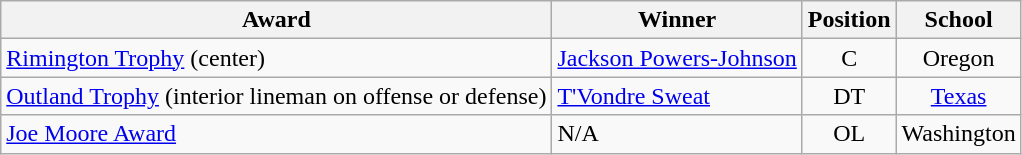<table class="wikitable sortable">
<tr>
<th>Award</th>
<th>Winner</th>
<th>Position</th>
<th>School</th>
</tr>
<tr>
<td><a href='#'>Rimington Trophy</a> (center)</td>
<td><a href='#'>Jackson Powers-Johnson</a></td>
<td align="center">C</td>
<td align="center">Oregon</td>
</tr>
<tr>
<td><a href='#'>Outland Trophy</a> (interior lineman on offense or defense)</td>
<td><a href='#'>T'Vondre Sweat</a></td>
<td align="center">DT</td>
<td align="center"><a href='#'>Texas</a></td>
</tr>
<tr>
<td><a href='#'>Joe Moore Award</a></td>
<td>N/A</td>
<td align="center">OL</td>
<td align="center">Washington</td>
</tr>
</table>
